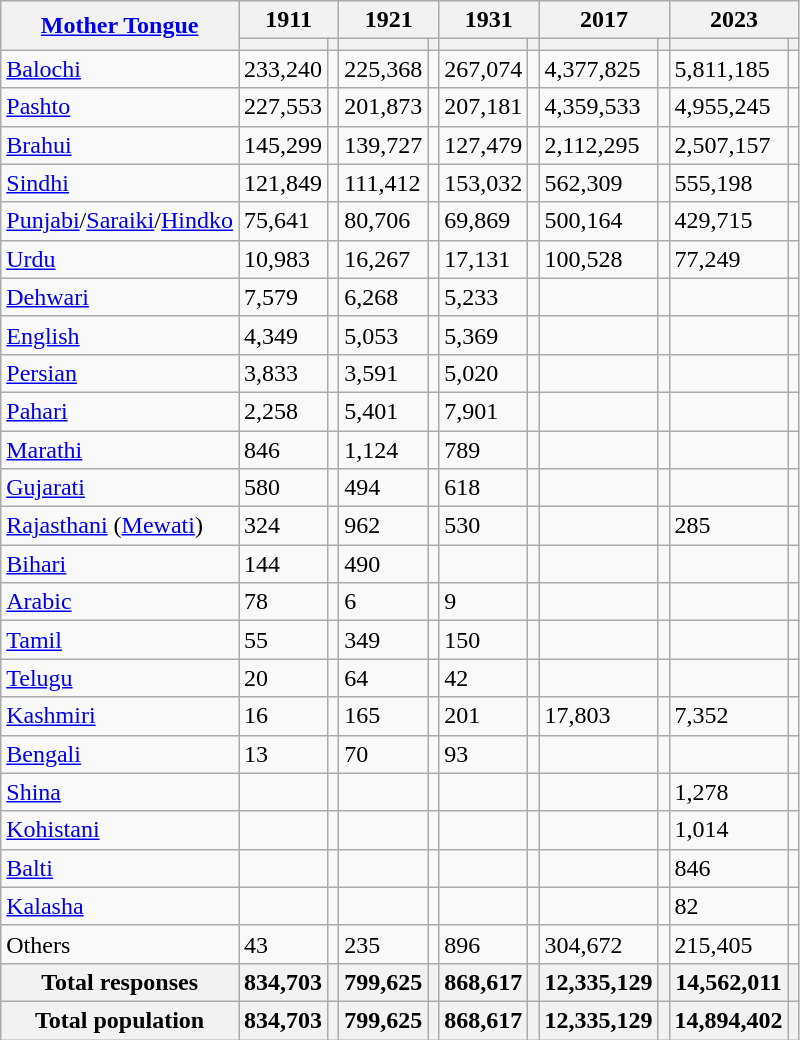<table class="wikitable sortable">
<tr>
<th rowspan="2"><a href='#'>Mother Tongue</a></th>
<th colspan="2">1911</th>
<th colspan="2">1921</th>
<th colspan="2">1931</th>
<th colspan="2">2017</th>
<th colspan="2">2023</th>
</tr>
<tr>
<th><a href='#'></a></th>
<th></th>
<th></th>
<th></th>
<th></th>
<th></th>
<th></th>
<th></th>
<th></th>
<th></th>
</tr>
<tr>
<td><a href='#'>Balochi</a></td>
<td>233,240</td>
<td></td>
<td>225,368</td>
<td></td>
<td>267,074</td>
<td></td>
<td>4,377,825</td>
<td></td>
<td>5,811,185</td>
<td></td>
</tr>
<tr>
<td><a href='#'>Pashto</a></td>
<td>227,553</td>
<td></td>
<td>201,873</td>
<td></td>
<td>207,181</td>
<td></td>
<td>4,359,533</td>
<td></td>
<td>4,955,245</td>
<td></td>
</tr>
<tr>
<td><a href='#'>Brahui</a></td>
<td>145,299</td>
<td></td>
<td>139,727</td>
<td></td>
<td>127,479</td>
<td></td>
<td>2,112,295</td>
<td></td>
<td>2,507,157</td>
<td></td>
</tr>
<tr>
<td><a href='#'>Sindhi</a></td>
<td>121,849</td>
<td></td>
<td>111,412</td>
<td></td>
<td>153,032</td>
<td></td>
<td>562,309</td>
<td></td>
<td>555,198</td>
<td></td>
</tr>
<tr>
<td><a href='#'>Punjabi</a>/<a href='#'>Saraiki</a>/<a href='#'>Hindko</a></td>
<td>75,641</td>
<td></td>
<td>80,706</td>
<td></td>
<td>69,869</td>
<td></td>
<td>500,164</td>
<td></td>
<td>429,715</td>
<td></td>
</tr>
<tr>
<td><a href='#'>Urdu</a></td>
<td>10,983</td>
<td></td>
<td>16,267</td>
<td></td>
<td>17,131</td>
<td></td>
<td>100,528</td>
<td></td>
<td>77,249</td>
<td></td>
</tr>
<tr>
<td><a href='#'>Dehwari</a></td>
<td>7,579</td>
<td></td>
<td>6,268</td>
<td></td>
<td>5,233</td>
<td></td>
<td></td>
<td></td>
<td></td>
<td></td>
</tr>
<tr>
<td><a href='#'>English</a></td>
<td>4,349</td>
<td></td>
<td>5,053</td>
<td></td>
<td>5,369</td>
<td></td>
<td></td>
<td></td>
<td></td>
<td></td>
</tr>
<tr>
<td><a href='#'>Persian</a></td>
<td>3,833</td>
<td></td>
<td>3,591</td>
<td></td>
<td>5,020</td>
<td></td>
<td></td>
<td></td>
<td></td>
<td></td>
</tr>
<tr>
<td><a href='#'>Pahari</a></td>
<td>2,258</td>
<td></td>
<td>5,401</td>
<td></td>
<td>7,901</td>
<td></td>
<td></td>
<td></td>
<td></td>
<td></td>
</tr>
<tr>
<td><a href='#'>Marathi</a></td>
<td>846</td>
<td></td>
<td>1,124</td>
<td></td>
<td>789</td>
<td></td>
<td></td>
<td></td>
<td></td>
<td></td>
</tr>
<tr>
<td><a href='#'>Gujarati</a></td>
<td>580</td>
<td></td>
<td>494</td>
<td></td>
<td>618</td>
<td></td>
<td></td>
<td></td>
<td></td>
<td></td>
</tr>
<tr>
<td><a href='#'>Rajasthani</a> (<a href='#'>Mewati</a>)</td>
<td>324</td>
<td></td>
<td>962</td>
<td></td>
<td>530</td>
<td></td>
<td></td>
<td></td>
<td>285</td>
<td></td>
</tr>
<tr>
<td><a href='#'>Bihari</a></td>
<td>144</td>
<td></td>
<td>490</td>
<td></td>
<td></td>
<td></td>
<td></td>
<td></td>
<td></td>
<td></td>
</tr>
<tr>
<td><a href='#'>Arabic</a></td>
<td>78</td>
<td></td>
<td>6</td>
<td></td>
<td>9</td>
<td></td>
<td></td>
<td></td>
<td></td>
<td></td>
</tr>
<tr>
<td><a href='#'>Tamil</a></td>
<td>55</td>
<td></td>
<td>349</td>
<td></td>
<td>150</td>
<td></td>
<td></td>
<td></td>
<td></td>
<td></td>
</tr>
<tr>
<td><a href='#'>Telugu</a></td>
<td>20</td>
<td></td>
<td>64</td>
<td></td>
<td>42</td>
<td></td>
<td></td>
<td></td>
<td></td>
<td></td>
</tr>
<tr>
<td><a href='#'>Kashmiri</a></td>
<td>16</td>
<td></td>
<td>165</td>
<td></td>
<td>201</td>
<td></td>
<td>17,803</td>
<td></td>
<td>7,352</td>
<td></td>
</tr>
<tr>
<td><a href='#'>Bengali</a></td>
<td>13</td>
<td></td>
<td>70</td>
<td></td>
<td>93</td>
<td></td>
<td></td>
<td></td>
<td></td>
<td></td>
</tr>
<tr>
<td><a href='#'>Shina</a></td>
<td></td>
<td></td>
<td></td>
<td></td>
<td></td>
<td></td>
<td></td>
<td></td>
<td>1,278</td>
<td></td>
</tr>
<tr>
<td><a href='#'>Kohistani</a></td>
<td></td>
<td></td>
<td></td>
<td></td>
<td></td>
<td></td>
<td></td>
<td></td>
<td>1,014</td>
<td></td>
</tr>
<tr>
<td><a href='#'>Balti</a></td>
<td></td>
<td></td>
<td></td>
<td></td>
<td></td>
<td></td>
<td></td>
<td></td>
<td>846</td>
<td></td>
</tr>
<tr>
<td><a href='#'>Kalasha</a></td>
<td></td>
<td></td>
<td></td>
<td></td>
<td></td>
<td></td>
<td></td>
<td></td>
<td>82</td>
<td></td>
</tr>
<tr>
<td>Others</td>
<td>43</td>
<td></td>
<td>235</td>
<td></td>
<td>896</td>
<td></td>
<td>304,672</td>
<td></td>
<td>215,405</td>
<td></td>
</tr>
<tr>
<th>Total responses</th>
<th>834,703</th>
<th></th>
<th>799,625</th>
<th></th>
<th>868,617</th>
<th></th>
<th>12,335,129</th>
<th></th>
<th>14,562,011</th>
<th></th>
</tr>
<tr>
<th>Total population</th>
<th>834,703</th>
<th></th>
<th>799,625</th>
<th></th>
<th>868,617</th>
<th></th>
<th>12,335,129</th>
<th></th>
<th>14,894,402</th>
<th></th>
</tr>
</table>
